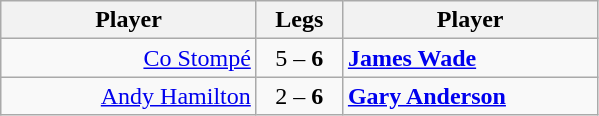<table class=wikitable style="text-align:center">
<tr>
<th width=163>Player</th>
<th width=50>Legs</th>
<th width=163>Player</th>
</tr>
<tr align=left>
<td align=right><a href='#'>Co Stompé</a> </td>
<td align=center>5 – <strong>6</strong></td>
<td> <strong><a href='#'>James Wade</a></strong></td>
</tr>
<tr align=left>
<td align=right><a href='#'>Andy Hamilton</a> </td>
<td align=center>2 – <strong>6</strong></td>
<td> <strong><a href='#'>Gary Anderson</a></strong></td>
</tr>
</table>
